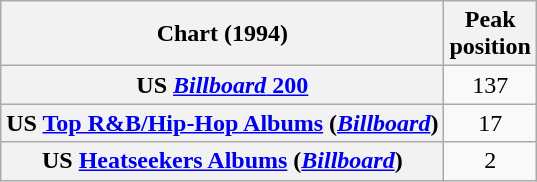<table class="wikitable sortable plainrowheaders" style="text-align:center">
<tr>
<th scope="col">Chart (1994)</th>
<th scope="col">Peak<br> position</th>
</tr>
<tr>
<th scope="row">US <a href='#'><em>Billboard</em> 200</a></th>
<td>137</td>
</tr>
<tr>
<th scope="row">US <a href='#'>Top R&B/Hip-Hop Albums</a> (<em><a href='#'>Billboard</a></em>)</th>
<td>17</td>
</tr>
<tr>
<th scope="row">US <a href='#'>Heatseekers Albums</a> (<em><a href='#'>Billboard</a></em>)</th>
<td>2</td>
</tr>
</table>
